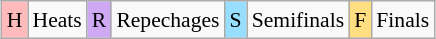<table class="wikitable" style="margin:0.5em auto; font-size:90%; line-height:1.25em; text-align:center;">
<tr>
<td style="background-color:#FFBBBB;">H</td>
<td>Heats</td>
<td style="background-color:#D0A9F5;">R</td>
<td>Repechages</td>
<td style="background-color:#97DEFF;">S</td>
<td>Semifinals</td>
<td style="background-color:#FFDF80;">F</td>
<td>Finals</td>
</tr>
</table>
